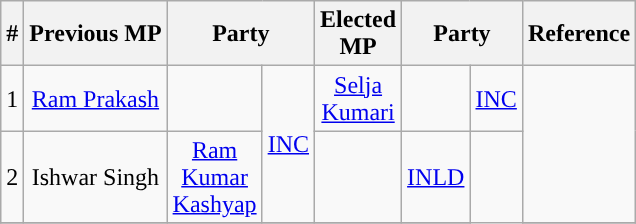<table class="wikitable">
<tr>
<th>#</th>
<th>Previous MP</th>
<th colspan=2>Party</th>
<th>Elected MP</th>
<th colspan=2>Party</th>
<th>Reference</th>
</tr>
<tr style="text-align:center;">
<td>1</td>
<td><a href='#'>Ram Prakash</a></td>
<td width="1px"></td>
<td rowspan=2><a href='#'>INC</a></td>
<td><a href='#'>Selja Kumari</a></td>
<td width="1px"></td>
<td rowspan=1><a href='#'>INC</a></td>
<td rowspan=2></td>
</tr>
<tr style="text-align:center;">
<td>2</td>
<td>Ishwar Singh</td>
<td><a href='#'>Ram Kumar Kashyap</a></td>
<td width="1px"></td>
<td rowspan=1><a href='#'>INLD</a></td>
</tr>
<tr style="text-align:center;">
</tr>
</table>
